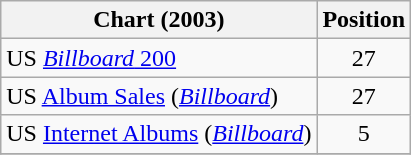<table class="wikitable">
<tr>
<th>Chart (2003)</th>
<th>Position</th>
</tr>
<tr>
<td>US <a href='#'><em>Billboard</em> 200</a></td>
<td style="text-align:center;">27</td>
</tr>
<tr>
<td>US <a href='#'>Album Sales</a> (<em><a href='#'>Billboard</a></em>)</td>
<td style="text-align:center;">27</td>
</tr>
<tr>
<td>US <a href='#'>Internet Albums</a> (<em><a href='#'>Billboard</a></em>)</td>
<td style="text-align:center;">5</td>
</tr>
<tr>
</tr>
</table>
